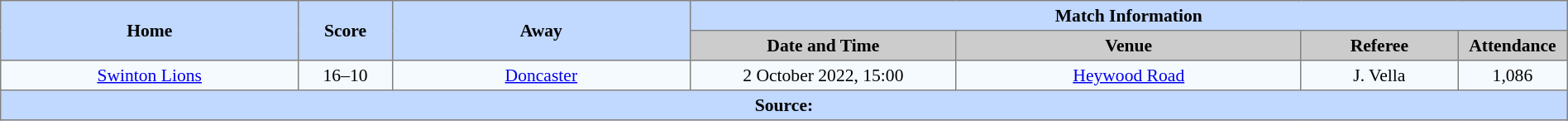<table border=1 style="border-collapse:collapse; font-size:90%; text-align:center;" cellpadding=3 cellspacing=0 width=100%>
<tr style="background:#C1D8ff;">
<th scope="col" rowspan=2 width=19%>Home</th>
<th scope="col" rowspan=2 width=6%>Score</th>
<th scope="col" rowspan=2 width=19%>Away</th>
<th colspan=4>Match Information</th>
</tr>
<tr style="background:#CCCCCC;">
<th scope="col" width=17%>Date and Time</th>
<th scope="col" width=22%>Venue</th>
<th scope="col" width=10%>Referee</th>
<th scope="col" width=7%>Attendance</th>
</tr>
<tr style="background:#F5FAFF;">
<td> <a href='#'>Swinton Lions</a></td>
<td>16–10</td>
<td> <a href='#'>Doncaster</a></td>
<td>2 October 2022, 15:00</td>
<td><a href='#'>Heywood Road</a></td>
<td>J. Vella</td>
<td>1,086</td>
</tr>
<tr style="background:#c1d8ff;">
<th colspan=7>Source:</th>
</tr>
</table>
